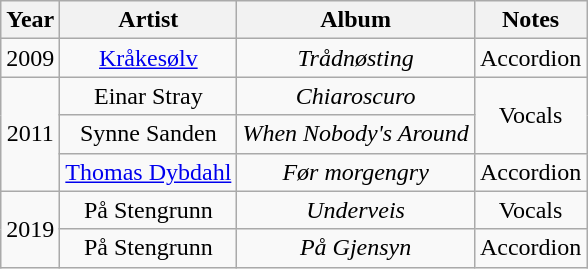<table class="wikitable plainrowheaders" style="text-align:center;">
<tr>
<th scope="col" style="width:1em;">Year</th>
<th scope="col">Artist</th>
<th scope="col">Album</th>
<th scope="col">Notes</th>
</tr>
<tr>
<td>2009</td>
<td><a href='#'>Kråkesølv</a></td>
<td><em>Trådnøsting</em></td>
<td>Accordion</td>
</tr>
<tr>
<td rowspan="3">2011</td>
<td>Einar Stray</td>
<td><em>Chiaroscuro</em></td>
<td rowspan="2">Vocals</td>
</tr>
<tr>
<td>Synne Sanden</td>
<td><em>When Nobody's Around</em></td>
</tr>
<tr>
<td><a href='#'>Thomas Dybdahl</a></td>
<td><em>Før morgengry</em></td>
<td>Accordion</td>
</tr>
<tr>
<td rowspan="3">2019</td>
<td>På Stengrunn</td>
<td><em>Underveis</em></td>
<td>Vocals</td>
</tr>
<tr>
<td>På Stengrunn</td>
<td><em>På Gjensyn</em></td>
<td>Accordion</td>
</tr>
</table>
